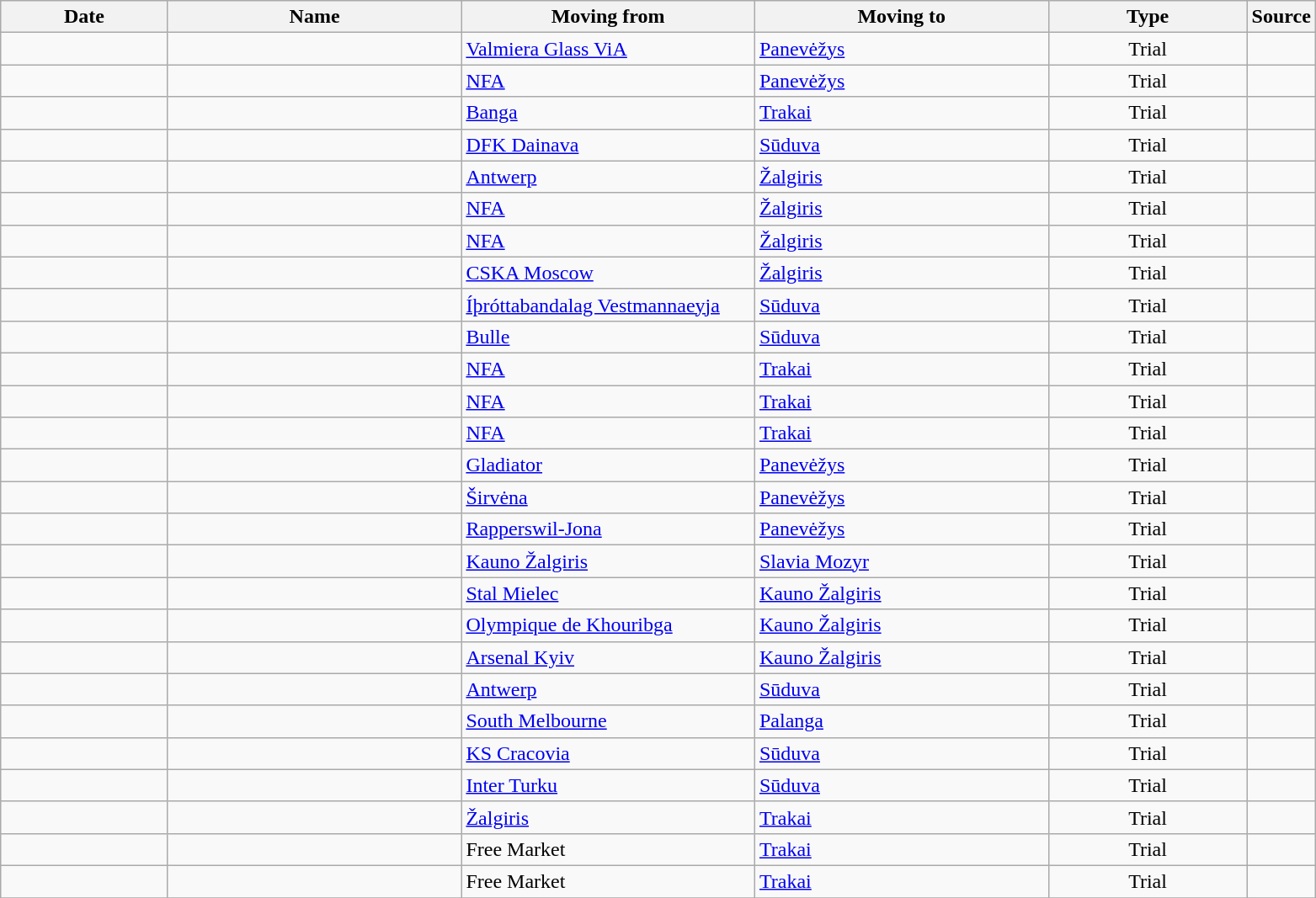<table class="wikitable sortable">
<tr>
<th style="width:125px;">Date</th>
<th style="width:225px;">Name</th>
<th style="width:225px;">Moving from</th>
<th style="width:225px;">Moving to</th>
<th style="width:150px;">Type</th>
<th style="width:20px;">Source</th>
</tr>
<tr>
<td align=center></td>
<td> </td>
<td> <a href='#'>Valmiera Glass ViA</a></td>
<td><a href='#'>Panevėžys</a></td>
<td align=center>Trial</td>
<td align=center></td>
</tr>
<tr>
<td align=center></td>
<td> </td>
<td><a href='#'>NFA</a></td>
<td><a href='#'>Panevėžys</a></td>
<td align=center>Trial</td>
<td align=center></td>
</tr>
<tr>
<td align=center></td>
<td> </td>
<td><a href='#'>Banga</a></td>
<td><a href='#'>Trakai</a></td>
<td align=center>Trial</td>
<td align=center></td>
</tr>
<tr>
<td align=center></td>
<td> </td>
<td><a href='#'>DFK Dainava</a></td>
<td><a href='#'>Sūduva</a></td>
<td align=center>Trial</td>
<td align=center></td>
</tr>
<tr>
<td align=center></td>
<td> </td>
<td> <a href='#'>Antwerp</a></td>
<td><a href='#'>Žalgiris</a></td>
<td align=center>Trial</td>
<td align=center></td>
</tr>
<tr>
<td align=center></td>
<td> </td>
<td><a href='#'>NFA</a></td>
<td><a href='#'>Žalgiris</a></td>
<td align=center>Trial</td>
<td align=center></td>
</tr>
<tr>
<td align=center></td>
<td> </td>
<td><a href='#'>NFA</a></td>
<td><a href='#'>Žalgiris</a></td>
<td align=center>Trial</td>
<td align=center></td>
</tr>
<tr>
<td align=center></td>
<td> </td>
<td> <a href='#'>CSKA Moscow</a></td>
<td><a href='#'>Žalgiris</a></td>
<td align=center>Trial</td>
<td align=center></td>
</tr>
<tr>
<td align=center></td>
<td> </td>
<td> <a href='#'>Íþróttabandalag Vestmannaeyja</a></td>
<td><a href='#'>Sūduva</a></td>
<td align=center>Trial</td>
<td align=center></td>
</tr>
<tr>
<td align=center></td>
<td> </td>
<td> <a href='#'>Bulle</a></td>
<td><a href='#'>Sūduva</a></td>
<td align=center>Trial</td>
<td align=center></td>
</tr>
<tr>
<td align=center></td>
<td> </td>
<td><a href='#'>NFA</a></td>
<td><a href='#'>Trakai</a></td>
<td align=center>Trial</td>
<td align=center></td>
</tr>
<tr>
<td align=center></td>
<td> </td>
<td><a href='#'>NFA</a></td>
<td><a href='#'>Trakai</a></td>
<td align=center>Trial</td>
<td align=center></td>
</tr>
<tr>
<td align=center></td>
<td> </td>
<td><a href='#'>NFA</a></td>
<td><a href='#'>Trakai</a></td>
<td align=center>Trial</td>
<td align=center></td>
</tr>
<tr>
<td align=center></td>
<td> </td>
<td> <a href='#'>Gladiator</a></td>
<td><a href='#'>Panevėžys</a></td>
<td align=center>Trial</td>
<td align=center></td>
</tr>
<tr>
<td align=center></td>
<td> </td>
<td><a href='#'>Širvėna</a></td>
<td><a href='#'>Panevėžys</a></td>
<td align=center>Trial</td>
<td align=center></td>
</tr>
<tr>
<td align=center></td>
<td> </td>
<td> <a href='#'>Rapperswil-Jona</a></td>
<td><a href='#'>Panevėžys</a></td>
<td align=center>Trial</td>
<td align=center></td>
</tr>
<tr>
<td align=center></td>
<td> </td>
<td><a href='#'>Kauno Žalgiris</a></td>
<td> <a href='#'>Slavia Mozyr</a></td>
<td align=center>Trial</td>
<td align=center></td>
</tr>
<tr>
<td align=center></td>
<td> </td>
<td> <a href='#'>Stal Mielec</a></td>
<td><a href='#'>Kauno Žalgiris</a></td>
<td align=center>Trial</td>
<td align=center></td>
</tr>
<tr>
<td align=center></td>
<td> </td>
<td> <a href='#'>Olympique de Khouribga</a></td>
<td><a href='#'>Kauno Žalgiris</a></td>
<td align=center>Trial</td>
<td align=center></td>
</tr>
<tr>
<td align=center></td>
<td> </td>
<td> <a href='#'>Arsenal Kyiv</a></td>
<td><a href='#'>Kauno Žalgiris</a></td>
<td align=center>Trial</td>
<td align=center></td>
</tr>
<tr>
<td align=center></td>
<td> </td>
<td> <a href='#'>Antwerp</a></td>
<td><a href='#'>Sūduva</a></td>
<td align=center>Trial</td>
<td align=center></td>
</tr>
<tr>
<td align=center></td>
<td> </td>
<td> <a href='#'>South Melbourne</a></td>
<td><a href='#'>Palanga</a></td>
<td align=center>Trial</td>
<td align=center></td>
</tr>
<tr>
<td align=center></td>
<td> </td>
<td> <a href='#'>KS Cracovia</a></td>
<td><a href='#'>Sūduva</a></td>
<td align=center>Trial</td>
<td align=center></td>
</tr>
<tr>
<td align=center></td>
<td> </td>
<td> <a href='#'>Inter Turku</a></td>
<td><a href='#'>Sūduva</a></td>
<td align=center>Trial</td>
<td align=center></td>
</tr>
<tr>
<td align=center></td>
<td> </td>
<td><a href='#'>Žalgiris</a></td>
<td><a href='#'>Trakai</a></td>
<td align=center>Trial</td>
<td align=center></td>
</tr>
<tr>
<td align=center></td>
<td> </td>
<td>Free Market</td>
<td><a href='#'>Trakai</a></td>
<td align=center>Trial</td>
<td align=center></td>
</tr>
<tr>
<td align=center></td>
<td> </td>
<td>Free Market</td>
<td><a href='#'>Trakai</a></td>
<td align=center>Trial</td>
<td align=center></td>
</tr>
<tr>
</tr>
</table>
